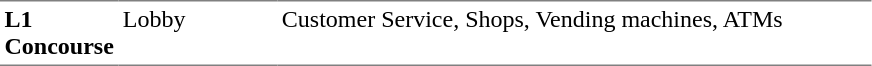<table table border=0 cellspacing=0 cellpadding=3>
<tr>
<td style="border-bottom:solid 1px gray; border-top:solid 1px gray;" valign=top width=50><strong>L1<br>Concourse</strong></td>
<td style="border-bottom:solid 1px gray; border-top:solid 1px gray;" valign=top width=100>Lobby</td>
<td style="border-bottom:solid 1px gray; border-top:solid 1px gray;" valign=top width=390>Customer Service, Shops, Vending machines, ATMs</td>
</tr>
</table>
